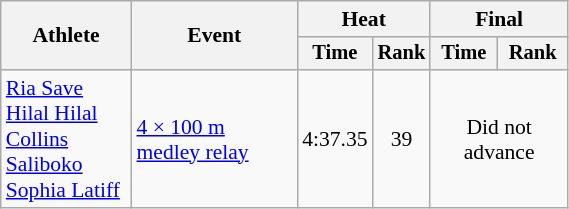<table class="wikitable" style="text-align:center; font-size:90%; width:30%;">
<tr>
<th rowspan="2">Athlete</th>
<th rowspan="2">Event</th>
<th colspan="2">Heat</th>
<th colspan="2">Final</th>
</tr>
<tr style="font-size:95%">
<th>Time</th>
<th>Rank</th>
<th>Time</th>
<th>Rank</th>
</tr>
<tr>
<td align=left><a href='#'>Ria Save</a> <br><a href='#'>Hilal Hilal</a><br><a href='#'>Collins Saliboko</a> <br><a href='#'>Sophia Latiff</a></td>
<td align=left><a href='#'>4 × 100 m medley relay</a></td>
<td>4:37.35</td>
<td>39</td>
<td colspan="2">Did not advance</td>
</tr>
</table>
